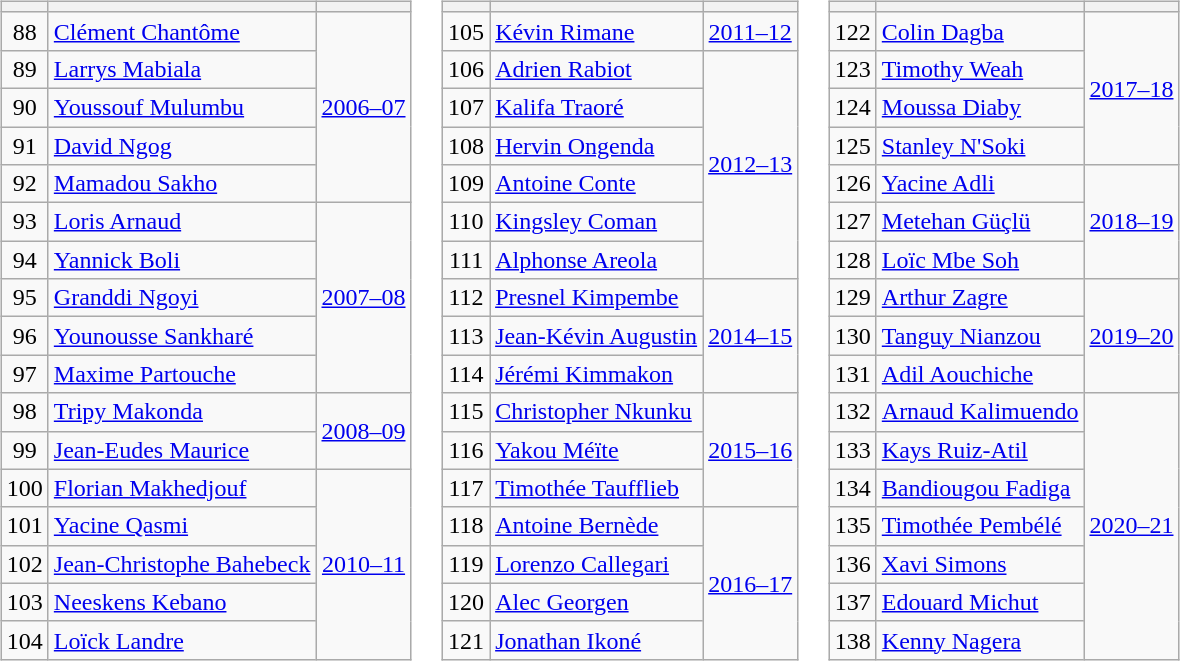<table>
<tr valign="top">
<td><br><table class="wikitable alternance" style="text-align:center">
<tr>
<th></th>
<th></th>
<th></th>
</tr>
<tr>
<td>88</td>
<td align="left"> <a href='#'>Clément Chantôme</a></td>
<td rowspan=5><a href='#'>2006–07</a></td>
</tr>
<tr>
<td>89</td>
<td align="left"> <a href='#'>Larrys Mabiala</a></td>
</tr>
<tr>
<td>90</td>
<td align="left"> <a href='#'>Youssouf Mulumbu</a></td>
</tr>
<tr>
<td>91</td>
<td align="left"> <a href='#'>David Ngog</a></td>
</tr>
<tr>
<td>92</td>
<td align="left"> <a href='#'>Mamadou Sakho</a></td>
</tr>
<tr>
<td>93</td>
<td align="left"> <a href='#'>Loris Arnaud</a></td>
<td rowspan=5><a href='#'>2007–08</a></td>
</tr>
<tr>
<td>94</td>
<td align="left"> <a href='#'>Yannick Boli</a></td>
</tr>
<tr>
<td>95</td>
<td align="left"> <a href='#'>Granddi Ngoyi</a></td>
</tr>
<tr>
<td>96</td>
<td align="left"> <a href='#'>Younousse Sankharé</a></td>
</tr>
<tr>
<td>97</td>
<td align="left"> <a href='#'>Maxime Partouche</a></td>
</tr>
<tr>
<td>98</td>
<td align="left"> <a href='#'>Tripy Makonda</a></td>
<td rowspan=2><a href='#'>2008–09</a></td>
</tr>
<tr>
<td>99</td>
<td align="left"> <a href='#'>Jean-Eudes Maurice</a></td>
</tr>
<tr>
<td>100</td>
<td align="left"> <a href='#'>Florian Makhedjouf</a></td>
<td rowspan=5><a href='#'>2010–11</a></td>
</tr>
<tr>
<td>101</td>
<td align="left"> <a href='#'>Yacine Qasmi</a></td>
</tr>
<tr>
<td>102</td>
<td align="left"> <a href='#'>Jean-Christophe Bahebeck</a></td>
</tr>
<tr>
<td>103</td>
<td align="left"> <a href='#'>Neeskens Kebano</a></td>
</tr>
<tr>
<td>104</td>
<td align="left"> <a href='#'>Loïck Landre</a></td>
</tr>
</table>
</td>
<td><br><table class="wikitable alternance" style="text-align:center">
<tr>
<th></th>
<th></th>
<th></th>
</tr>
<tr>
<td>105</td>
<td align="left"> <a href='#'>Kévin Rimane</a></td>
<td><a href='#'>2011–12</a></td>
</tr>
<tr>
<td>106</td>
<td align="left"> <a href='#'>Adrien Rabiot</a></td>
<td rowspan=6><a href='#'>2012–13</a></td>
</tr>
<tr>
<td>107</td>
<td align="left"> <a href='#'>Kalifa Traoré</a></td>
</tr>
<tr>
<td>108</td>
<td align="left"> <a href='#'>Hervin Ongenda</a></td>
</tr>
<tr>
<td>109</td>
<td align="left"> <a href='#'>Antoine Conte</a></td>
</tr>
<tr>
<td>110</td>
<td align="left"> <a href='#'>Kingsley Coman</a></td>
</tr>
<tr>
<td>111</td>
<td align="left"> <a href='#'>Alphonse Areola</a></td>
</tr>
<tr>
<td>112</td>
<td align="left"> <a href='#'>Presnel Kimpembe</a></td>
<td rowspan=3><a href='#'>2014–15</a></td>
</tr>
<tr>
<td>113</td>
<td align="left"> <a href='#'>Jean-Kévin Augustin</a></td>
</tr>
<tr>
<td>114</td>
<td align="left"> <a href='#'>Jérémi Kimmakon</a></td>
</tr>
<tr>
<td>115</td>
<td align="left"> <a href='#'>Christopher Nkunku</a></td>
<td rowspan=3><a href='#'>2015–16</a></td>
</tr>
<tr>
<td>116</td>
<td align="left"> <a href='#'>Yakou Méïte</a></td>
</tr>
<tr>
<td>117</td>
<td align="left"> <a href='#'>Timothée Taufflieb</a></td>
</tr>
<tr>
<td>118</td>
<td align="left"> <a href='#'>Antoine Bernède</a></td>
<td rowspan=4><a href='#'>2016–17</a></td>
</tr>
<tr>
<td>119</td>
<td align="left"> <a href='#'>Lorenzo Callegari</a></td>
</tr>
<tr>
<td>120</td>
<td align="left"> <a href='#'>Alec Georgen</a></td>
</tr>
<tr>
<td>121</td>
<td align="left"> <a href='#'>Jonathan Ikoné</a></td>
</tr>
</table>
</td>
<td><br><table class="wikitable alternance" style="text-align:center">
<tr>
<th></th>
<th></th>
<th></th>
</tr>
<tr>
<td>122</td>
<td align="left"> <a href='#'>Colin Dagba</a></td>
<td rowspan=4><a href='#'>2017–18</a></td>
</tr>
<tr>
<td>123</td>
<td align="left"> <a href='#'>Timothy Weah</a></td>
</tr>
<tr>
<td>124</td>
<td align="left"> <a href='#'>Moussa Diaby</a></td>
</tr>
<tr>
<td>125</td>
<td align="left"> <a href='#'>Stanley N'Soki</a></td>
</tr>
<tr>
<td>126</td>
<td align="left"> <a href='#'>Yacine Adli</a></td>
<td rowspan=3><a href='#'>2018–19</a></td>
</tr>
<tr>
<td>127</td>
<td align="left"> <a href='#'>Metehan Güçlü</a></td>
</tr>
<tr>
<td>128</td>
<td align="left"> <a href='#'>Loïc Mbe Soh</a></td>
</tr>
<tr>
<td>129</td>
<td align="left"> <a href='#'>Arthur Zagre</a></td>
<td rowspan=3><a href='#'>2019–20</a></td>
</tr>
<tr>
<td>130</td>
<td align="left"> <a href='#'>Tanguy Nianzou</a></td>
</tr>
<tr>
<td>131</td>
<td align="left"> <a href='#'>Adil Aouchiche</a></td>
</tr>
<tr>
<td>132</td>
<td align="left"> <a href='#'>Arnaud Kalimuendo</a></td>
<td rowspan="7"><a href='#'>2020–21</a></td>
</tr>
<tr>
<td>133</td>
<td align="left"> <a href='#'>Kays Ruiz-Atil</a></td>
</tr>
<tr>
<td>134</td>
<td align="left"> <a href='#'>Bandiougou Fadiga</a></td>
</tr>
<tr>
<td>135</td>
<td align="left"> <a href='#'>Timothée Pembélé</a></td>
</tr>
<tr>
<td>136</td>
<td align="left"> <a href='#'>Xavi Simons</a></td>
</tr>
<tr>
<td>137</td>
<td align="left"> <a href='#'>Edouard Michut</a></td>
</tr>
<tr>
<td>138</td>
<td align="left"> <a href='#'>Kenny Nagera</a></td>
</tr>
</table>
</td>
</tr>
</table>
